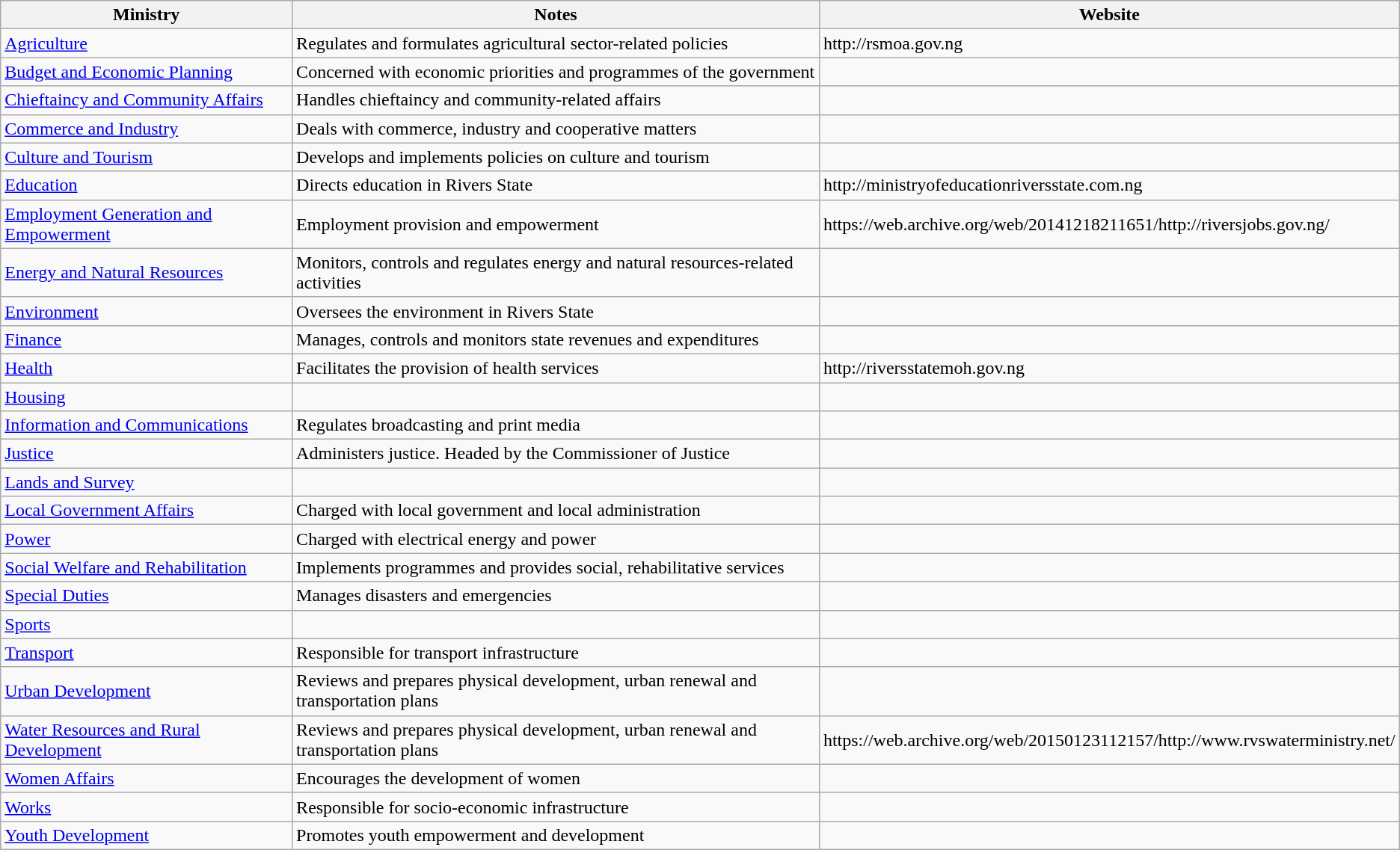<table class=wikitable>
<tr>
<th>Ministry</th>
<th>Notes</th>
<th>Website</th>
</tr>
<tr>
<td><a href='#'>Agriculture</a></td>
<td>Regulates and formulates agricultural sector-related policies</td>
<td>http://rsmoa.gov.ng </td>
</tr>
<tr>
<td><a href='#'>Budget and Economic Planning</a></td>
<td>Concerned with economic priorities and programmes of the government</td>
<td></td>
</tr>
<tr>
<td><a href='#'>Chieftaincy and Community Affairs</a></td>
<td>Handles chieftaincy and community-related affairs</td>
<td></td>
</tr>
<tr>
<td><a href='#'>Commerce and Industry</a></td>
<td>Deals with commerce, industry and cooperative matters</td>
<td></td>
</tr>
<tr>
<td><a href='#'>Culture and Tourism</a></td>
<td>Develops and implements policies on culture and tourism</td>
<td></td>
</tr>
<tr>
<td><a href='#'>Education</a></td>
<td>Directs education in Rivers State</td>
<td>http://ministryofeducationriversstate.com.ng </td>
</tr>
<tr>
<td><a href='#'>Employment Generation and Empowerment</a></td>
<td>Employment provision and empowerment</td>
<td>https://web.archive.org/web/20141218211651/http://riversjobs.gov.ng/</td>
</tr>
<tr>
<td><a href='#'>Energy and Natural Resources</a></td>
<td>Monitors, controls and regulates energy and natural resources-related activities</td>
<td></td>
</tr>
<tr>
<td><a href='#'>Environment</a></td>
<td>Oversees the environment in Rivers State</td>
<td></td>
</tr>
<tr>
<td><a href='#'>Finance</a></td>
<td>Manages, controls and monitors state revenues and expenditures</td>
<td></td>
</tr>
<tr>
<td><a href='#'>Health</a></td>
<td>Facilitates the provision of health services</td>
<td>http://riversstatemoh.gov.ng</td>
</tr>
<tr>
<td><a href='#'>Housing</a></td>
<td></td>
<td></td>
</tr>
<tr>
<td><a href='#'>Information and Communications</a></td>
<td>Regulates broadcasting and print media</td>
<td></td>
</tr>
<tr>
<td><a href='#'>Justice</a></td>
<td>Administers justice. Headed by the Commissioner of Justice</td>
<td></td>
</tr>
<tr>
<td><a href='#'>Lands and Survey</a></td>
<td></td>
<td></td>
</tr>
<tr>
<td><a href='#'>Local Government Affairs</a></td>
<td>Charged with local government and local administration</td>
<td></td>
</tr>
<tr>
<td><a href='#'>Power</a></td>
<td>Charged with electrical energy and power</td>
<td></td>
</tr>
<tr>
<td><a href='#'>Social Welfare and Rehabilitation</a></td>
<td>Implements programmes and provides social, rehabilitative services</td>
<td></td>
</tr>
<tr>
<td><a href='#'>Special Duties</a></td>
<td>Manages disasters and emergencies</td>
<td></td>
</tr>
<tr>
<td><a href='#'>Sports</a></td>
<td></td>
<td></td>
</tr>
<tr>
<td><a href='#'>Transport</a></td>
<td>Responsible for transport infrastructure</td>
<td></td>
</tr>
<tr>
<td><a href='#'>Urban Development</a></td>
<td>Reviews and prepares physical development, urban renewal and transportation plans</td>
</tr>
<tr>
<td><a href='#'>Water Resources and Rural Development</a></td>
<td>Reviews and prepares physical development, urban renewal and transportation plans</td>
<td>https://web.archive.org/web/20150123112157/http://www.rvswaterministry.net/</td>
</tr>
<tr>
<td><a href='#'>Women Affairs</a></td>
<td>Encourages the development of women</td>
<td></td>
</tr>
<tr>
<td><a href='#'>Works</a></td>
<td>Responsible for socio-economic infrastructure</td>
<td></td>
</tr>
<tr>
<td><a href='#'>Youth Development</a></td>
<td>Promotes youth empowerment and development</td>
<td></td>
</tr>
</table>
